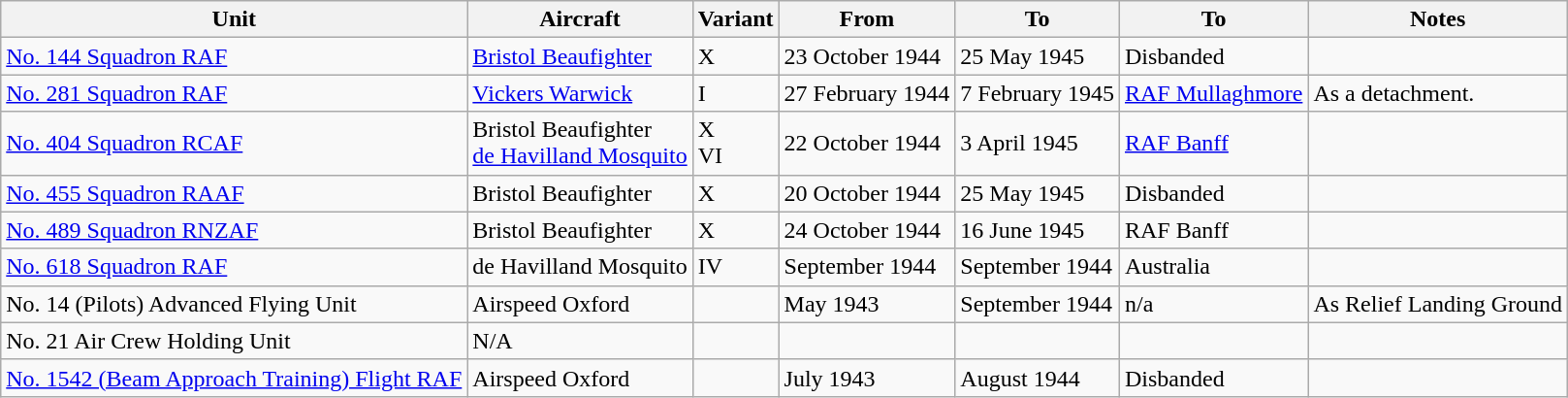<table class="wikitable sortable">
<tr>
<th>Unit</th>
<th>Aircraft</th>
<th>Variant</th>
<th>From</th>
<th>To</th>
<th>To</th>
<th>Notes</th>
</tr>
<tr>
<td><a href='#'>No. 144 Squadron RAF</a></td>
<td><a href='#'>Bristol Beaufighter</a></td>
<td>X</td>
<td>23 October 1944</td>
<td>25 May 1945</td>
<td>Disbanded</td>
<td></td>
</tr>
<tr>
<td><a href='#'>No. 281 Squadron RAF</a></td>
<td><a href='#'>Vickers Warwick</a></td>
<td>I</td>
<td>27 February 1944</td>
<td>7 February 1945</td>
<td><a href='#'>RAF Mullaghmore</a></td>
<td>As a detachment.</td>
</tr>
<tr>
<td><a href='#'>No. 404 Squadron RCAF</a></td>
<td>Bristol Beaufighter<br><a href='#'>de Havilland Mosquito</a></td>
<td>X<br>VI</td>
<td>22 October 1944</td>
<td>3 April 1945</td>
<td><a href='#'>RAF Banff</a></td>
<td></td>
</tr>
<tr>
<td><a href='#'>No. 455 Squadron RAAF</a></td>
<td>Bristol Beaufighter</td>
<td>X</td>
<td>20 October 1944</td>
<td>25 May 1945</td>
<td>Disbanded</td>
<td></td>
</tr>
<tr>
<td><a href='#'>No. 489 Squadron RNZAF</a></td>
<td>Bristol Beaufighter</td>
<td>X</td>
<td>24 October 1944</td>
<td>16 June 1945</td>
<td>RAF Banff</td>
<td></td>
</tr>
<tr>
<td><a href='#'>No. 618 Squadron RAF</a></td>
<td>de Havilland Mosquito</td>
<td>IV</td>
<td>September 1944</td>
<td>September 1944</td>
<td>Australia</td>
<td></td>
</tr>
<tr>
<td>No. 14 (Pilots) Advanced Flying Unit</td>
<td>Airspeed Oxford</td>
<td></td>
<td>May 1943</td>
<td>September 1944</td>
<td>n/a</td>
<td>As Relief Landing Ground</td>
</tr>
<tr>
<td>No. 21 Air Crew Holding Unit</td>
<td>N/A</td>
<td></td>
<td></td>
<td></td>
<td></td>
<td></td>
</tr>
<tr>
<td><a href='#'>No. 1542 (Beam Approach Training) Flight RAF</a></td>
<td>Airspeed Oxford</td>
<td></td>
<td>July 1943</td>
<td>August 1944</td>
<td>Disbanded</td>
<td></td>
</tr>
</table>
